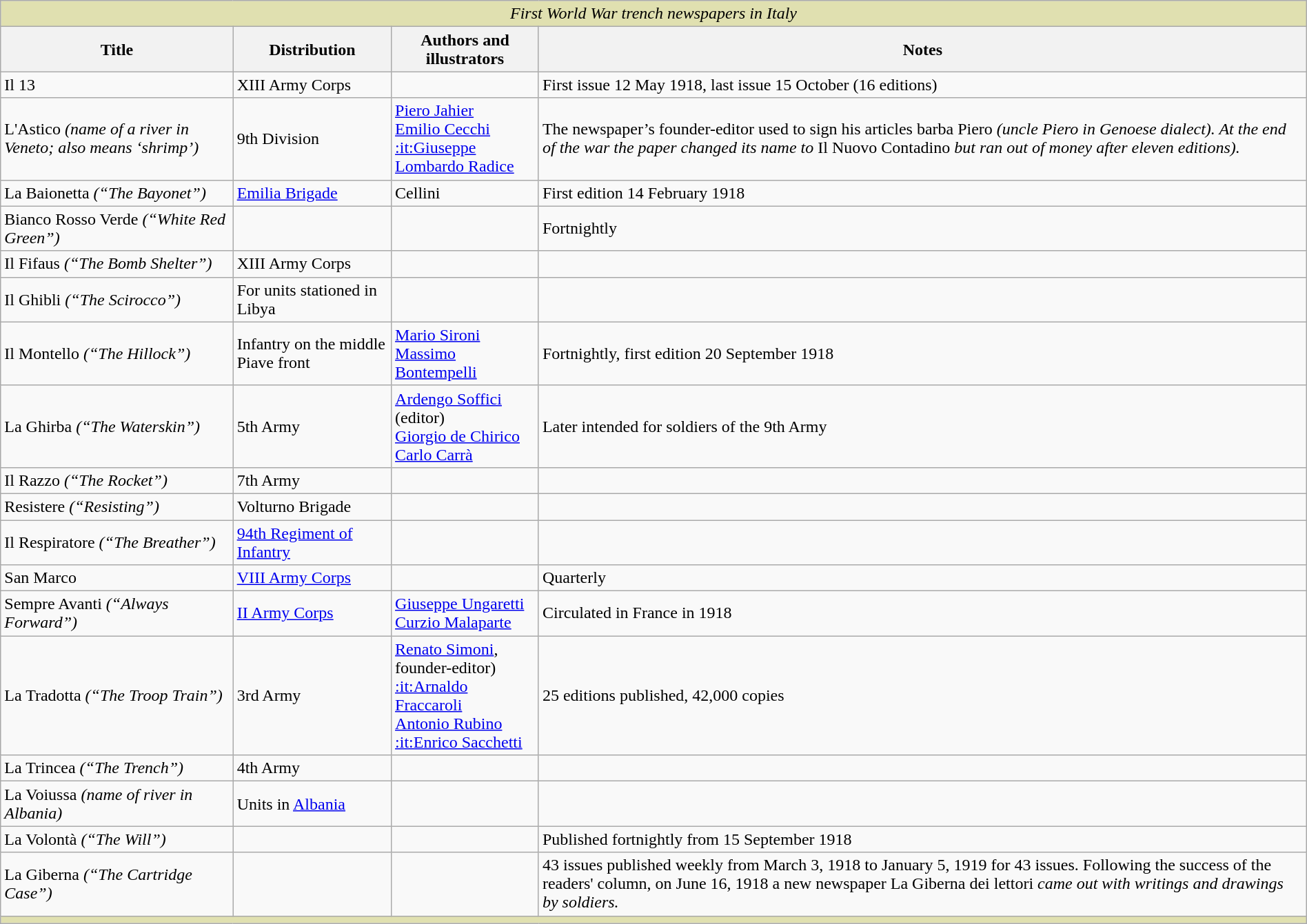<table class="wikitable" style="margin:auto;clear:both;text-align:left;">
<tr>
<td colspan=6 bgcolor="#E0E0B0" align="center"><em>First World War trench newspapers in Italy<strong></td>
</tr>
<tr>
<th>Title</th>
<th>Distribution</th>
<th>Authors and illustrators</th>
<th>Notes</th>
</tr>
<tr>
<td></em>Il 13<em></td>
<td>XIII Army Corps</td>
<td></td>
<td>First issue 12 May 1918, last issue 15 October (16 editions)</td>
</tr>
<tr>
<td></em>L'Astico<em> (name of a river in Veneto; also means ‘shrimp’)</td>
<td>9th Division</td>
<td><a href='#'>Piero Jahier</a><br><a href='#'>Emilio Cecchi</a><br><a href='#'>:it:Giuseppe Lombardo Radice</a></td>
<td>The newspaper’s founder-editor used to sign his articles </em>barba Piero<em> (uncle Piero in Genoese dialect). At the end of the war the paper changed its name to </em>Il Nuovo Contadino<em> but ran out of money after eleven editions).</td>
</tr>
<tr>
<td></em>La Baionetta<em> (“The Bayonet”)</td>
<td><a href='#'>Emilia Brigade</a></td>
<td>Cellini</td>
<td>First edition 14 February 1918</td>
</tr>
<tr>
<td></em>Bianco Rosso Verde<em> (“White Red Green”)</td>
<td></td>
<td></td>
<td>Fortnightly</td>
</tr>
<tr>
<td></em>Il Fifaus<em> (“The Bomb Shelter”)</td>
<td>XIII Army Corps</td>
<td></td>
<td></td>
</tr>
<tr>
<td></em>Il Ghibli<em> (“The Scirocco”)</td>
<td>For units stationed in Libya</td>
<td></td>
<td></td>
</tr>
<tr>
<td></em>Il Montello<em> (“The Hillock”)</td>
<td>Infantry on the middle Piave front</td>
<td><a href='#'>Mario Sironi</a><br><a href='#'>Massimo Bontempelli</a></td>
<td>Fortnightly, first edition 20 September 1918</td>
</tr>
<tr>
<td></em>La Ghirba<em> (“The Waterskin”)</td>
<td>5th Army</td>
<td><a href='#'>Ardengo Soffici</a> (editor)<br><a href='#'>Giorgio de Chirico</a><br><a href='#'>Carlo Carrà</a></td>
<td>Later intended for soldiers of the 9th Army</td>
</tr>
<tr>
<td></em>Il Razzo<em> (“The Rocket”)</td>
<td>7th Army</td>
<td></td>
<td></td>
</tr>
<tr>
<td></em>Resistere<em> (“Resisting”)</td>
<td>Volturno Brigade</td>
<td></td>
<td></td>
</tr>
<tr>
<td></em>Il Respiratore<em> (“The Breather”)</td>
<td><a href='#'>94th Regiment of Infantry</a></td>
<td></td>
<td></td>
</tr>
<tr>
<td></em>San Marco<em></td>
<td><a href='#'>VIII Army Corps</a></td>
<td></td>
<td>Quarterly</td>
</tr>
<tr>
<td></em>Sempre Avanti<em> (“Always Forward”)</td>
<td><a href='#'>II Army Corps</a></td>
<td><a href='#'>Giuseppe Ungaretti</a><br><a href='#'>Curzio Malaparte</a></td>
<td>Circulated in France in 1918</td>
</tr>
<tr>
<td></em>La Tradotta<em> (“The Troop Train”)</td>
<td>3rd Army</td>
<td><a href='#'>Renato Simoni</a>, founder-editor)<br><a href='#'>:it:Arnaldo Fraccaroli</a><br><a href='#'>Antonio Rubino</a><br><a href='#'>:it:Enrico Sacchetti</a></td>
<td>25 editions published, 42,000 copies</td>
</tr>
<tr>
<td></em>La Trincea<em> (“The Trench”)</td>
<td>4th Army</td>
<td></td>
</tr>
<tr>
<td></em>La Voiussa<em> (name of river in Albania)</td>
<td>Units in <a href='#'>Albania</a></td>
<td></td>
<td></td>
</tr>
<tr>
<td></em>La Volontà<em> (“The Will”)</td>
<td></td>
<td></td>
<td>Published fortnightly from 15 September 1918</td>
</tr>
<tr>
<td></em>La Giberna<em> (“The Cartridge Case”)</td>
<td></td>
<td></td>
<td>43 issues published weekly from March 3, 1918 to January 5, 1919 for 43 issues. Following the success of the readers' column, on June 16, 1918 a new newspaper </em>La Giberna dei lettori<em> came out with writings and drawings by soldiers.</td>
</tr>
<tr>
<td colspan=6 bgcolor="#E0E0B0" align="center"></td>
</tr>
</table>
